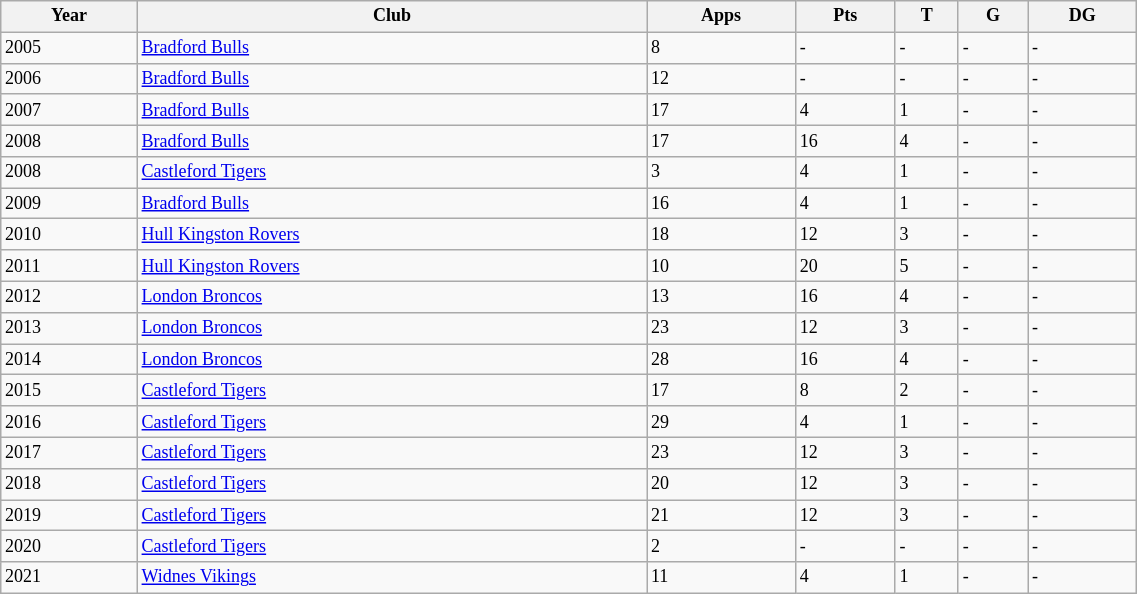<table class="wikitable" style="font-size:75%;" width="60%">
<tr>
<th>Year</th>
<th>Club</th>
<th>Apps</th>
<th>Pts</th>
<th>T</th>
<th>G</th>
<th>DG</th>
</tr>
<tr>
<td>2005</td>
<td><a href='#'>Bradford Bulls</a></td>
<td>8</td>
<td>-</td>
<td>-</td>
<td>-</td>
<td>-</td>
</tr>
<tr>
<td>2006</td>
<td><a href='#'>Bradford Bulls</a></td>
<td>12</td>
<td>-</td>
<td>-</td>
<td>-</td>
<td>-</td>
</tr>
<tr>
<td>2007</td>
<td><a href='#'>Bradford Bulls</a></td>
<td>17</td>
<td>4</td>
<td>1</td>
<td>-</td>
<td>-</td>
</tr>
<tr>
<td>2008</td>
<td><a href='#'>Bradford Bulls</a></td>
<td>17</td>
<td>16</td>
<td>4</td>
<td>-</td>
<td>-</td>
</tr>
<tr>
<td>2008</td>
<td><a href='#'>Castleford Tigers</a></td>
<td>3</td>
<td>4</td>
<td>1</td>
<td>-</td>
<td>-</td>
</tr>
<tr>
<td>2009</td>
<td><a href='#'>Bradford Bulls</a></td>
<td>16</td>
<td>4</td>
<td>1</td>
<td>-</td>
<td>-</td>
</tr>
<tr>
<td>2010</td>
<td><a href='#'>Hull Kingston Rovers</a></td>
<td>18</td>
<td>12</td>
<td>3</td>
<td>-</td>
<td>-</td>
</tr>
<tr>
<td>2011</td>
<td><a href='#'>Hull Kingston Rovers</a></td>
<td>10</td>
<td>20</td>
<td>5</td>
<td>-</td>
<td>-</td>
</tr>
<tr>
<td>2012</td>
<td><a href='#'>London Broncos</a></td>
<td>13</td>
<td>16</td>
<td>4</td>
<td>-</td>
<td>-</td>
</tr>
<tr>
<td>2013</td>
<td><a href='#'>London Broncos</a></td>
<td>23</td>
<td>12</td>
<td>3</td>
<td>-</td>
<td>-</td>
</tr>
<tr>
<td>2014</td>
<td><a href='#'>London Broncos</a></td>
<td>28</td>
<td>16</td>
<td>4</td>
<td>-</td>
<td>-</td>
</tr>
<tr>
<td>2015</td>
<td><a href='#'>Castleford Tigers</a></td>
<td>17</td>
<td>8</td>
<td>2</td>
<td>-</td>
<td>-</td>
</tr>
<tr>
<td>2016</td>
<td><a href='#'>Castleford Tigers</a></td>
<td>29</td>
<td>4</td>
<td>1</td>
<td>-</td>
<td>-</td>
</tr>
<tr>
<td>2017</td>
<td><a href='#'>Castleford Tigers</a></td>
<td>23</td>
<td>12</td>
<td>3</td>
<td>-</td>
<td>-</td>
</tr>
<tr>
<td>2018</td>
<td><a href='#'>Castleford Tigers</a></td>
<td>20</td>
<td>12</td>
<td>3</td>
<td>-</td>
<td>-</td>
</tr>
<tr>
<td>2019</td>
<td><a href='#'>Castleford Tigers</a></td>
<td>21</td>
<td>12</td>
<td>3</td>
<td>-</td>
<td>-</td>
</tr>
<tr>
<td>2020</td>
<td><a href='#'>Castleford Tigers</a></td>
<td>2</td>
<td>-</td>
<td>-</td>
<td>-</td>
<td>-</td>
</tr>
<tr>
<td>2021</td>
<td><a href='#'>Widnes Vikings</a></td>
<td>11</td>
<td>4</td>
<td>1</td>
<td>-</td>
<td>-</td>
</tr>
</table>
